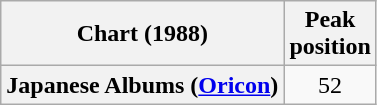<table class="wikitable plainrowheaders" style="text-align:center">
<tr>
<th scope="col">Chart (1988)</th>
<th scope="col">Peak<br> position</th>
</tr>
<tr>
<th scope="row">Japanese Albums (<a href='#'>Oricon</a>)</th>
<td>52</td>
</tr>
</table>
